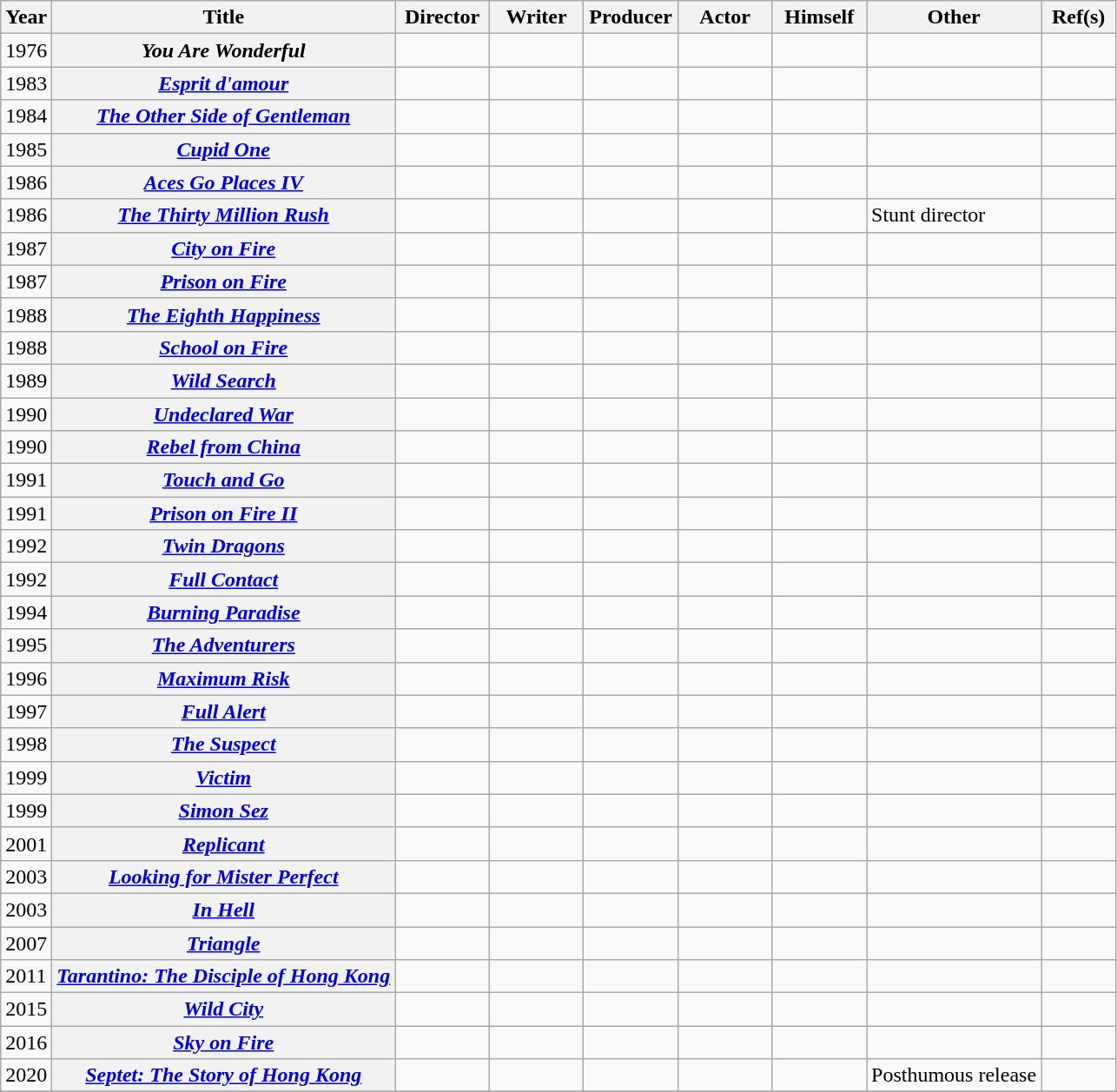<table class="wikitable sortable plainrowheaders">
<tr>
<th scope="col">Year</th>
<th scope="col">Title</th>
<th scope="col" style="width:65px;">Director</th>
<th scope="col" style="width:65px;">Writer</th>
<th scope="col" style="width:65px;">Producer</th>
<th scope="col" style="width:65px;">Actor</th>
<th scope="col" style="width:65px;">Himself</th>
<th scope="col">Other</th>
<th scope="col" style="width:50px;">Ref(s)</th>
</tr>
<tr>
<td>1976</td>
<th scope="row"><em>You Are Wonderful</em></th>
<td></td>
<td></td>
<td></td>
<td></td>
<td></td>
<td></td>
<td style="text-align:center;"></td>
</tr>
<tr>
<td>1983</td>
<th scope="row"><em><a href='#'>Esprit d'amour</a></em></th>
<td></td>
<td></td>
<td></td>
<td></td>
<td></td>
<td></td>
<td style="text-align:center;"></td>
</tr>
<tr>
<td>1984</td>
<th scope="row"><em><a href='#'>The Other Side of Gentleman</a></em></th>
<td></td>
<td></td>
<td></td>
<td></td>
<td></td>
<td></td>
<td style="text-align:center;"></td>
</tr>
<tr>
<td>1985</td>
<th scope="row"><em><a href='#'>Cupid One</a></em></th>
<td></td>
<td></td>
<td></td>
<td></td>
<td></td>
<td></td>
<td style="text-align:center;"></td>
</tr>
<tr>
<td>1986</td>
<th scope="row"><em><a href='#'>Aces Go Places IV</a></em></th>
<td></td>
<td></td>
<td></td>
<td></td>
<td></td>
<td></td>
<td style="text-align:center;"></td>
</tr>
<tr>
<td>1986</td>
<th scope="row"><em><a href='#'>The Thirty Million Rush</a></em></th>
<td></td>
<td></td>
<td></td>
<td></td>
<td></td>
<td>Stunt director</td>
<td style="text-align:center;"></td>
</tr>
<tr>
<td>1987</td>
<th scope="row"><em><a href='#'>City on Fire</a></em></th>
<td></td>
<td></td>
<td></td>
<td></td>
<td></td>
<td></td>
<td style="text-align:center;"></td>
</tr>
<tr>
<td>1987</td>
<th scope="row"><em><a href='#'>Prison on Fire</a></em></th>
<td></td>
<td></td>
<td></td>
<td></td>
<td></td>
<td></td>
<td style="text-align:center;"></td>
</tr>
<tr>
<td>1988</td>
<th scope="row"><em><a href='#'>The Eighth Happiness</a></em></th>
<td></td>
<td></td>
<td></td>
<td></td>
<td></td>
<td></td>
<td style="text-align:center;"></td>
</tr>
<tr>
<td>1988</td>
<th scope="row"><em><a href='#'>School on Fire</a></em></th>
<td></td>
<td></td>
<td></td>
<td></td>
<td></td>
<td></td>
<td style="text-align:center;"></td>
</tr>
<tr>
<td>1989</td>
<th scope="row"><em><a href='#'>Wild Search</a></em></th>
<td></td>
<td></td>
<td></td>
<td></td>
<td></td>
<td></td>
<td style="text-align:center;"></td>
</tr>
<tr>
<td>1990</td>
<th scope="row"><em><a href='#'>Undeclared War</a></em></th>
<td></td>
<td></td>
<td></td>
<td></td>
<td></td>
<td></td>
<td style="text-align:center;"></td>
</tr>
<tr>
<td>1990</td>
<th scope="row"><em><a href='#'>Rebel from China</a></em></th>
<td></td>
<td></td>
<td></td>
<td></td>
<td></td>
<td></td>
<td style="text-align:center;"></td>
</tr>
<tr>
<td>1991</td>
<th scope="row"><em><a href='#'>Touch and Go</a></em></th>
<td></td>
<td></td>
<td></td>
<td></td>
<td></td>
<td></td>
<td style="text-align:center;"></td>
</tr>
<tr>
<td>1991</td>
<th scope="row"><em><a href='#'>Prison on Fire II</a></em></th>
<td></td>
<td></td>
<td></td>
<td></td>
<td></td>
<td></td>
<td style="text-align:center;"></td>
</tr>
<tr>
<td>1992</td>
<th scope="row"><em><a href='#'>Twin Dragons</a></em></th>
<td></td>
<td></td>
<td></td>
<td></td>
<td></td>
<td></td>
<td style="text-align:center;"></td>
</tr>
<tr>
<td>1992</td>
<th scope="row"><em><a href='#'>Full Contact</a></em></th>
<td></td>
<td></td>
<td></td>
<td></td>
<td></td>
<td></td>
<td style="text-align:center;"></td>
</tr>
<tr>
<td>1994</td>
<th scope="row"><em><a href='#'>Burning Paradise</a></em></th>
<td></td>
<td></td>
<td></td>
<td></td>
<td></td>
<td></td>
<td style="text-align:center;"></td>
</tr>
<tr>
<td>1995</td>
<th scope="row"><em><a href='#'>The Adventurers</a></em></th>
<td></td>
<td></td>
<td></td>
<td></td>
<td></td>
<td></td>
<td style="text-align:center;"></td>
</tr>
<tr>
<td>1996</td>
<th scope="row"><em><a href='#'>Maximum Risk</a></em></th>
<td></td>
<td></td>
<td></td>
<td></td>
<td></td>
<td></td>
<td style="text-align:center;"></td>
</tr>
<tr>
<td>1997</td>
<th scope="row"><em><a href='#'>Full Alert</a></em></th>
<td></td>
<td></td>
<td></td>
<td></td>
<td></td>
<td></td>
<td style="text-align:center;"></td>
</tr>
<tr>
<td>1998</td>
<th scope="row"><em><a href='#'>The Suspect</a></em></th>
<td></td>
<td></td>
<td></td>
<td></td>
<td></td>
<td></td>
<td style="text-align:center;"></td>
</tr>
<tr>
<td>1999</td>
<th scope="row"><em><a href='#'>Victim</a></em></th>
<td></td>
<td></td>
<td></td>
<td></td>
<td></td>
<td></td>
<td style="text-align:center;"></td>
</tr>
<tr>
<td>1999</td>
<th scope="row"><em><a href='#'>Simon Sez</a></em></th>
<td></td>
<td></td>
<td></td>
<td></td>
<td></td>
<td></td>
<td style="text-align:center;"></td>
</tr>
<tr>
<td>2001</td>
<th scope="row"><em><a href='#'>Replicant</a></em></th>
<td></td>
<td></td>
<td></td>
<td></td>
<td></td>
<td></td>
<td style="text-align:center;"></td>
</tr>
<tr>
<td>2003</td>
<th scope="row"><em><a href='#'>Looking for Mister Perfect</a></em></th>
<td></td>
<td></td>
<td></td>
<td></td>
<td></td>
<td></td>
<td style="text-align:center;"></td>
</tr>
<tr>
<td>2003</td>
<th scope="row"><em><a href='#'>In Hell</a></em></th>
<td></td>
<td></td>
<td></td>
<td></td>
<td></td>
<td></td>
<td style="text-align:center;"></td>
</tr>
<tr>
<td>2007</td>
<th scope="row"><em><a href='#'>Triangle</a></em></th>
<td></td>
<td></td>
<td></td>
<td></td>
<td></td>
<td></td>
<td style="text-align:center;"></td>
</tr>
<tr>
<td>2011</td>
<th scope="row"><em><a href='#'>Tarantino: The Disciple of Hong Kong</a></em></th>
<td></td>
<td></td>
<td></td>
<td></td>
<td></td>
<td></td>
<td style="text-align:center;"></td>
</tr>
<tr>
<td>2015</td>
<th scope="row"><em><a href='#'>Wild City</a></em></th>
<td></td>
<td></td>
<td></td>
<td></td>
<td></td>
<td></td>
<td style="text-align:center;"></td>
</tr>
<tr>
<td>2016</td>
<th scope="row"><em><a href='#'>Sky on Fire</a></em></th>
<td></td>
<td></td>
<td></td>
<td></td>
<td></td>
<td></td>
<td style="text-align:center;"></td>
</tr>
<tr>
<td>2020</td>
<th scope="row"><em><a href='#'>Septet: The Story of Hong Kong</a></em></th>
<td></td>
<td></td>
<td></td>
<td></td>
<td></td>
<td>Posthumous release</td>
<td></td>
</tr>
<tr>
</tr>
</table>
